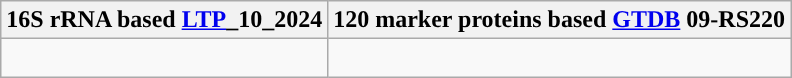<table class="wikitable">
<tr>
<th colspan=1>16S rRNA based <a href='#'>LTP</a>_10_2024</th>
<th colspan=1>120 marker proteins based <a href='#'>GTDB</a> 09-RS220</th>
</tr>
<tr>
<td style="vertical-align:top"><br></td>
<td><br></td>
</tr>
</table>
